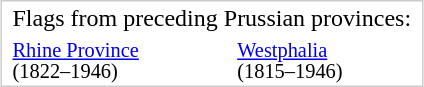<table style="border:solid #ccc 1px; margin:5px;">
<tr>
<td colspan="2" style="padding:0 5px 0 5px; ">Flags from preceding Prussian provinces:</td>
</tr>
<tr align="center">
<td></td>
<td></td>
</tr>
<tr>
<td style="padding:0 5px 0 5px; font-size:85%; line-height:14px;"><a href='#'>Rhine Province</a><br>(1822–1946)</td>
<td style="padding:0 5px 0 5px; font-size:85%; line-height:14px;"><a href='#'>Westphalia</a><br>(1815–1946)</td>
</tr>
</table>
